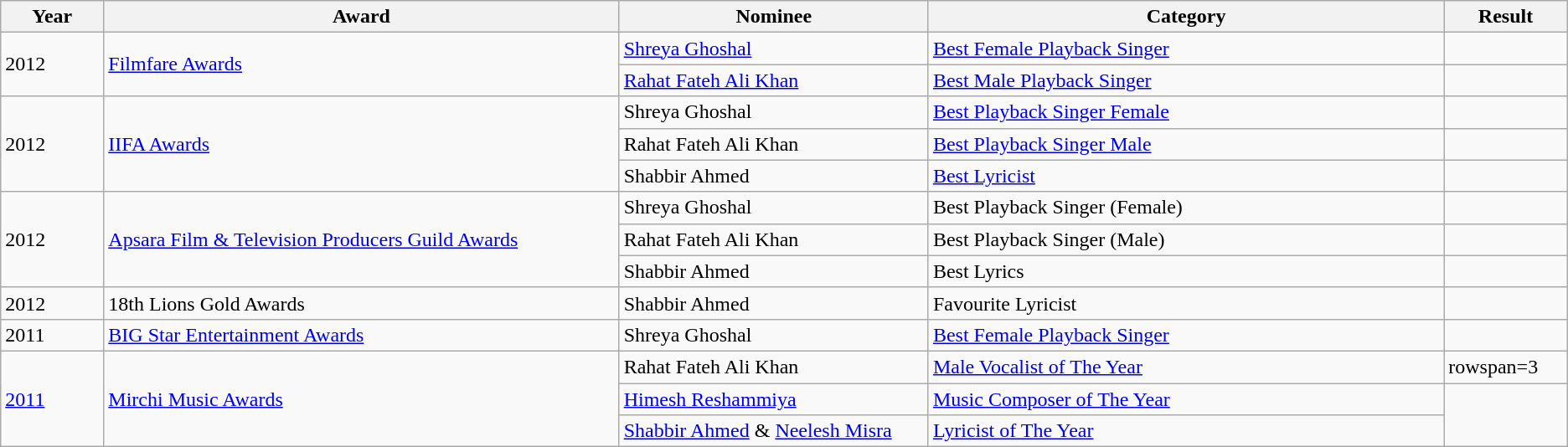<table class="wikitable sortable">
<tr>
<th width=5%>Year</th>
<th width=25%>Award</th>
<th width=15%>Nominee</th>
<th width=25%>Category</th>
<th width=5%>Result</th>
</tr>
<tr>
<td rowspan="2">2012</td>
<td rowspan="2"><a href='#'>Filmfare Awards</a></td>
<td><a href='#'>Shreya Ghoshal</a></td>
<td><a href='#'>Best Female Playback Singer</a></td>
<td></td>
</tr>
<tr>
<td><a href='#'>Rahat Fateh Ali Khan</a></td>
<td><a href='#'>Best Male Playback Singer</a></td>
<td></td>
</tr>
<tr>
<td rowspan="3">2012</td>
<td rowspan="3"><a href='#'>IIFA Awards</a></td>
<td>Shreya Ghoshal</td>
<td><a href='#'>Best Playback Singer Female</a></td>
<td></td>
</tr>
<tr>
<td>Rahat Fateh Ali Khan</td>
<td><a href='#'>Best Playback Singer Male</a></td>
<td></td>
</tr>
<tr>
<td>Shabbir Ahmed</td>
<td><a href='#'>Best Lyricist</a></td>
<td></td>
</tr>
<tr>
<td rowspan="3">2012</td>
<td rowspan="3"><a href='#'>Apsara Film & Television Producers Guild Awards</a></td>
<td>Shreya Ghoshal</td>
<td>Best Playback Singer (Female)</td>
<td></td>
</tr>
<tr>
<td>Rahat Fateh Ali Khan</td>
<td>Best Playback Singer (Male)</td>
<td></td>
</tr>
<tr>
<td>Shabbir Ahmed</td>
<td>Best Lyrics</td>
<td></td>
</tr>
<tr>
<td>2012</td>
<td>18th Lions Gold Awards</td>
<td>Shabbir Ahmed</td>
<td>Favourite Lyricist</td>
<td></td>
</tr>
<tr>
<td>2011</td>
<td><a href='#'>BIG Star Entertainment Awards</a></td>
<td>Shreya Ghoshal</td>
<td><a href='#'>Best Female Playback Singer</a></td>
<td></td>
</tr>
<tr>
<td rowspan=3><a href='#'>2011</a></td>
<td rowspan=3><a href='#'>Mirchi Music Awards</a></td>
<td>Rahat Fateh Ali Khan</td>
<td><a href='#'>Male Vocalist of The Year</a></td>
<td>rowspan=3 </td>
</tr>
<tr>
<td><a href='#'>Himesh Reshammiya</a></td>
<td><a href='#'>Music Composer of The Year</a></td>
</tr>
<tr>
<td><a href='#'>Shabbir Ahmed</a> & <a href='#'>Neelesh Misra</a></td>
<td><a href='#'>Lyricist of The Year</a></td>
</tr>
</table>
